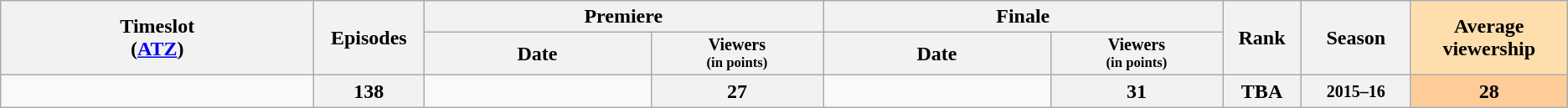<table class="wikitable">
<tr>
<th style="width:20%;" rowspan=2>Timeslot<br>(<a href='#'>ATZ</a>)</th>
<th style="width:07%;" rowspan=2>Episodes</th>
<th colspan=2>Premiere</th>
<th colspan=2>Finale</th>
<th style="width:05%;" rowspan=2>Rank</th>
<th style="width:07%;" rowspan=2>Season</th>
<th style="width:10%; background:#ffdead;" rowspan="2">Average viewership</th>
</tr>
<tr>
<th>Date</th>
<th span style="width:11%; font-size:smaller; line-height:100%;">Viewers<br><small>(in points)</small></th>
<th>Date</th>
<th span style="width:11%; font-size:smaller; line-height:100%;">Viewers<br><small>(in points)</small></th>
</tr>
<tr>
<td></td>
<th>138</th>
<td style="font-size:11px;line-height:110%"></td>
<th>27</th>
<td style="font-size:11px;line-height:110%"></td>
<th>31</th>
<th>TBA</th>
<th style="font-size:smaller">2015–16</th>
<th style="background:#fc9;">28</th>
</tr>
</table>
